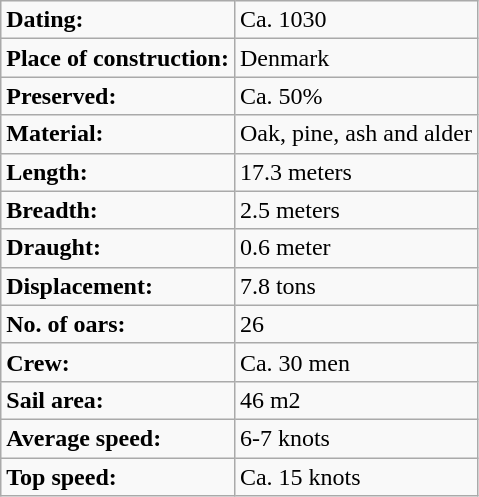<table class="wikitable">
<tr>
<td><strong>Dating:</strong></td>
<td>Ca. 1030</td>
</tr>
<tr>
<td><strong>Place of construction:</strong></td>
<td>Denmark</td>
</tr>
<tr>
<td><strong>Preserved:</strong></td>
<td>Ca. 50%</td>
</tr>
<tr>
<td><strong>Material:</strong></td>
<td>Oak, pine, ash and alder</td>
</tr>
<tr>
<td><strong>Length:</strong></td>
<td>17.3 meters</td>
</tr>
<tr>
<td><strong>Breadth:</strong></td>
<td>2.5 meters</td>
</tr>
<tr>
<td><strong>Draught:</strong></td>
<td>0.6 meter</td>
</tr>
<tr>
<td><strong>Displacement:</strong></td>
<td>7.8 tons</td>
</tr>
<tr>
<td><strong>No.  of oars:</strong></td>
<td>26</td>
</tr>
<tr>
<td><strong>Crew:</strong></td>
<td>Ca. 30 men</td>
</tr>
<tr>
<td><strong>Sail area:</strong></td>
<td>46 m2</td>
</tr>
<tr>
<td><strong>Average speed:</strong></td>
<td>6-7 knots</td>
</tr>
<tr>
<td><strong>Top speed:</strong></td>
<td>Ca. 15 knots</td>
</tr>
</table>
